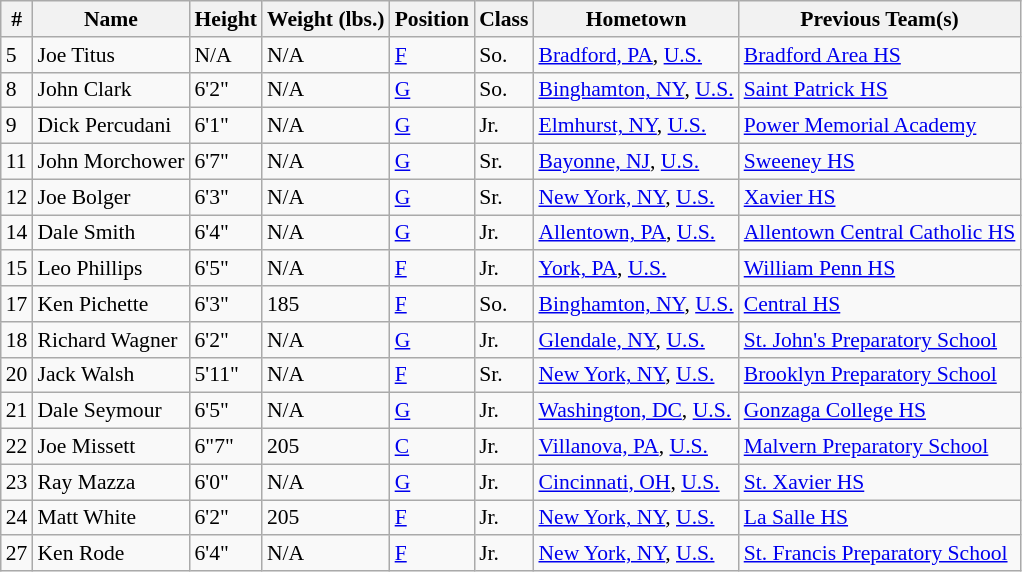<table class="wikitable" style="font-size: 90%">
<tr>
<th>#</th>
<th>Name</th>
<th>Height</th>
<th>Weight (lbs.)</th>
<th>Position</th>
<th>Class</th>
<th>Hometown</th>
<th>Previous Team(s)</th>
</tr>
<tr>
<td>5</td>
<td>Joe Titus</td>
<td>N/A</td>
<td>N/A</td>
<td><a href='#'>F</a></td>
<td>So.</td>
<td><a href='#'>Bradford, PA</a>, <a href='#'>U.S.</a></td>
<td><a href='#'>Bradford Area HS</a></td>
</tr>
<tr>
<td>8</td>
<td>John Clark</td>
<td>6'2"</td>
<td>N/A</td>
<td><a href='#'>G</a></td>
<td>So.</td>
<td><a href='#'>Binghamton, NY</a>, <a href='#'>U.S.</a></td>
<td><a href='#'>Saint Patrick HS</a></td>
</tr>
<tr>
<td>9</td>
<td>Dick Percudani</td>
<td>6'1"</td>
<td>N/A</td>
<td><a href='#'>G</a></td>
<td>Jr.</td>
<td><a href='#'>Elmhurst, NY</a>, <a href='#'>U.S.</a></td>
<td><a href='#'>Power Memorial Academy</a></td>
</tr>
<tr>
<td>11</td>
<td>John Morchower</td>
<td>6'7"</td>
<td>N/A</td>
<td><a href='#'>G</a></td>
<td>Sr.</td>
<td><a href='#'>Bayonne, NJ</a>, <a href='#'>U.S.</a></td>
<td><a href='#'>Sweeney HS</a></td>
</tr>
<tr>
<td>12</td>
<td>Joe Bolger</td>
<td>6'3"</td>
<td>N/A</td>
<td><a href='#'>G</a></td>
<td>Sr.</td>
<td><a href='#'>New York, NY</a>, <a href='#'>U.S.</a></td>
<td><a href='#'>Xavier HS</a></td>
</tr>
<tr>
<td>14</td>
<td>Dale Smith</td>
<td>6'4"</td>
<td>N/A</td>
<td><a href='#'>G</a></td>
<td>Jr.</td>
<td><a href='#'>Allentown, PA</a>, <a href='#'>U.S.</a></td>
<td><a href='#'>Allentown Central Catholic HS</a></td>
</tr>
<tr>
<td>15</td>
<td>Leo Phillips</td>
<td>6'5"</td>
<td>N/A</td>
<td><a href='#'>F</a></td>
<td>Jr.</td>
<td><a href='#'>York, PA</a>, <a href='#'>U.S.</a></td>
<td><a href='#'>William Penn HS</a></td>
</tr>
<tr>
<td>17</td>
<td>Ken Pichette</td>
<td>6'3"</td>
<td>185</td>
<td><a href='#'>F</a></td>
<td>So.</td>
<td><a href='#'>Binghamton, NY</a>, <a href='#'>U.S.</a></td>
<td><a href='#'>Central HS</a></td>
</tr>
<tr>
<td>18</td>
<td>Richard Wagner</td>
<td>6'2"</td>
<td>N/A</td>
<td><a href='#'>G</a></td>
<td>Jr.</td>
<td><a href='#'>Glendale, NY</a>, <a href='#'>U.S.</a></td>
<td><a href='#'>St. John's Preparatory School</a></td>
</tr>
<tr>
<td>20</td>
<td>Jack Walsh</td>
<td>5'11"</td>
<td>N/A</td>
<td><a href='#'>F</a></td>
<td>Sr.</td>
<td><a href='#'>New York, NY</a>, <a href='#'>U.S.</a></td>
<td><a href='#'>Brooklyn Preparatory School</a></td>
</tr>
<tr>
<td>21</td>
<td>Dale Seymour</td>
<td>6'5"</td>
<td>N/A</td>
<td><a href='#'>G</a></td>
<td>Jr.</td>
<td><a href='#'>Washington, DC</a>, <a href='#'>U.S.</a></td>
<td><a href='#'>Gonzaga College HS</a></td>
</tr>
<tr>
<td>22</td>
<td>Joe Missett</td>
<td>6"7"</td>
<td>205</td>
<td><a href='#'>C</a></td>
<td>Jr.</td>
<td><a href='#'>Villanova, PA</a>, <a href='#'>U.S.</a></td>
<td><a href='#'>Malvern Preparatory School</a></td>
</tr>
<tr>
<td>23</td>
<td>Ray Mazza</td>
<td>6'0"</td>
<td>N/A</td>
<td><a href='#'>G</a></td>
<td>Jr.</td>
<td><a href='#'>Cincinnati, OH</a>, <a href='#'>U.S.</a></td>
<td><a href='#'>St. Xavier HS</a></td>
</tr>
<tr>
<td>24</td>
<td>Matt White</td>
<td>6'2"</td>
<td>205</td>
<td><a href='#'>F</a></td>
<td>Jr.</td>
<td><a href='#'>New York, NY</a>, <a href='#'>U.S.</a></td>
<td><a href='#'>La Salle HS</a></td>
</tr>
<tr>
<td>27</td>
<td>Ken Rode</td>
<td>6'4"</td>
<td>N/A</td>
<td><a href='#'>F</a></td>
<td>Jr.</td>
<td><a href='#'>New York, NY</a>, <a href='#'>U.S.</a></td>
<td><a href='#'>St. Francis Preparatory School</a></td>
</tr>
</table>
